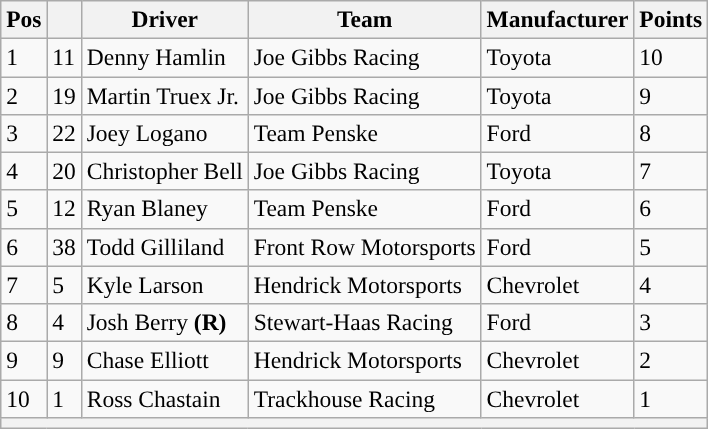<table class="wikitable" style="font-size:98%">
<tr>
<th>Pos</th>
<th></th>
<th>Driver</th>
<th>Team</th>
<th>Manufacturer</th>
<th>Points</th>
</tr>
<tr>
<td>1</td>
<td>11</td>
<td>Denny Hamlin</td>
<td>Joe Gibbs Racing</td>
<td>Toyota</td>
<td>10</td>
</tr>
<tr>
<td>2</td>
<td>19</td>
<td>Martin Truex Jr.</td>
<td>Joe Gibbs Racing</td>
<td>Toyota</td>
<td>9</td>
</tr>
<tr>
<td>3</td>
<td>22</td>
<td>Joey Logano</td>
<td>Team Penske</td>
<td>Ford</td>
<td>8</td>
</tr>
<tr>
<td>4</td>
<td>20</td>
<td>Christopher Bell</td>
<td>Joe Gibbs Racing</td>
<td>Toyota</td>
<td>7</td>
</tr>
<tr>
<td>5</td>
<td>12</td>
<td>Ryan Blaney</td>
<td>Team Penske</td>
<td>Ford</td>
<td>6</td>
</tr>
<tr>
<td>6</td>
<td>38</td>
<td>Todd Gilliland</td>
<td>Front Row Motorsports</td>
<td>Ford</td>
<td>5</td>
</tr>
<tr>
<td>7</td>
<td>5</td>
<td>Kyle Larson</td>
<td>Hendrick Motorsports</td>
<td>Chevrolet</td>
<td>4</td>
</tr>
<tr>
<td>8</td>
<td>4</td>
<td>Josh Berry <strong>(R)</strong></td>
<td>Stewart-Haas Racing</td>
<td>Ford</td>
<td>3</td>
</tr>
<tr>
<td>9</td>
<td>9</td>
<td>Chase Elliott</td>
<td>Hendrick Motorsports</td>
<td>Chevrolet</td>
<td>2</td>
</tr>
<tr>
<td>10</td>
<td>1</td>
<td>Ross Chastain</td>
<td>Trackhouse Racing</td>
<td>Chevrolet</td>
<td>1</td>
</tr>
<tr>
<th colspan="6"></th>
</tr>
</table>
